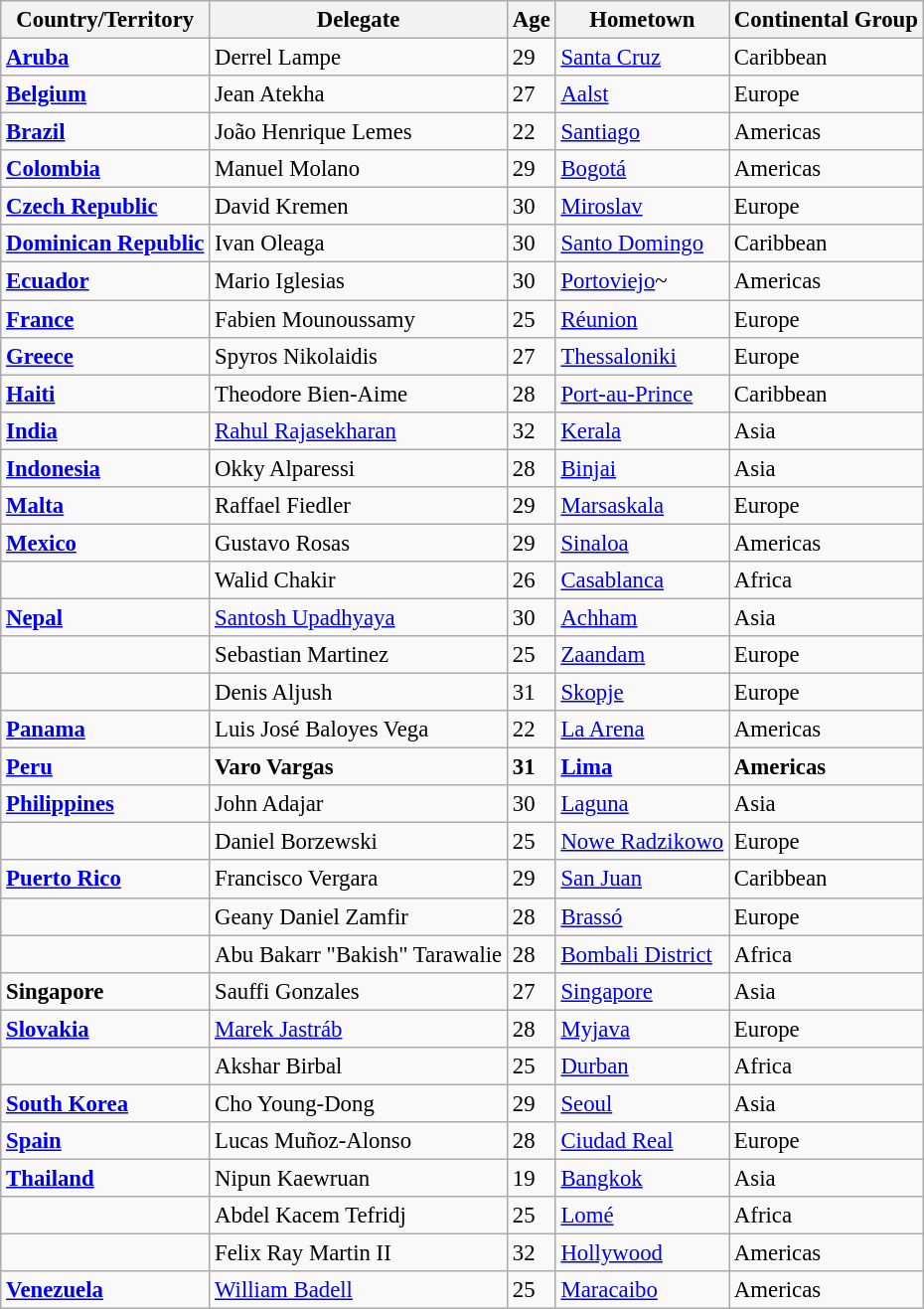<table class="wikitable sortable" style="font-size: 95%;">
<tr>
<th>Country/Territory</th>
<th>Delegate</th>
<th>Age</th>
<th>Hometown</th>
<th>Continental Group</th>
</tr>
<tr>
<td><strong> <a href='#'>Aruba</a></strong></td>
<td>Derrel Lampe</td>
<td>29</td>
<td><a href='#'>Santa Cruz</a></td>
<td>Caribbean</td>
</tr>
<tr>
<td><strong> <a href='#'>Belgium</a></strong></td>
<td>Jean Atekha</td>
<td>27</td>
<td><a href='#'>Aalst</a></td>
<td>Europe</td>
</tr>
<tr>
<td><strong> <a href='#'>Brazil</a></strong></td>
<td>João Henrique Lemes</td>
<td>22</td>
<td><a href='#'>Santiago</a></td>
<td>Americas</td>
</tr>
<tr>
<td><strong> <a href='#'>Colombia</a></strong></td>
<td>Manuel Molano</td>
<td>29</td>
<td><a href='#'>Bogotá</a></td>
<td>Americas</td>
</tr>
<tr>
<td><strong> <a href='#'>Czech Republic</a></strong></td>
<td>David Kremen</td>
<td>30</td>
<td><a href='#'>Miroslav</a></td>
<td>Europe</td>
</tr>
<tr>
<td><strong> <a href='#'>Dominican Republic</a></strong></td>
<td>Ivan Oleaga</td>
<td>30</td>
<td><a href='#'>Santo Domingo</a></td>
<td>Caribbean</td>
</tr>
<tr>
<td><strong> <a href='#'>Ecuador</a></strong></td>
<td>Mario Iglesias</td>
<td>30</td>
<td><a href='#'>Portoviejo</a>~</td>
<td>Americas</td>
</tr>
<tr>
<td><strong> <a href='#'>France</a></strong></td>
<td>Fabien Mounoussamy</td>
<td>25</td>
<td><a href='#'>Réunion</a></td>
<td>Europe</td>
</tr>
<tr>
<td><strong> <a href='#'>Greece</a></strong></td>
<td>Spyros Nikolaidis</td>
<td>27</td>
<td><a href='#'>Thessaloniki</a></td>
<td>Europe</td>
</tr>
<tr>
<td><strong> <a href='#'>Haiti</a></strong></td>
<td>Theodore Bien-Aime</td>
<td>28</td>
<td><a href='#'>Port-au-Prince</a></td>
<td>Caribbean</td>
</tr>
<tr>
<td><strong> <a href='#'>India</a></strong></td>
<td><a href='#'>Rahul Rajasekharan</a></td>
<td>32</td>
<td><a href='#'>Kerala</a></td>
<td>Asia</td>
</tr>
<tr>
<td><strong> <a href='#'>Indonesia</a></strong></td>
<td>Okky Alparessi</td>
<td>28</td>
<td><a href='#'>Binjai</a></td>
<td>Asia</td>
</tr>
<tr>
<td><strong> <a href='#'>Malta</a></strong></td>
<td>Raffael Fiedler</td>
<td>29</td>
<td><a href='#'>Marsaskala</a></td>
<td>Europe</td>
</tr>
<tr>
<td><strong> <a href='#'>Mexico</a></strong></td>
<td>Gustavo Rosas</td>
<td>29</td>
<td><a href='#'>Sinaloa</a></td>
<td>Americas</td>
</tr>
<tr>
<td><strong></strong></td>
<td>Walid Chakir</td>
<td>26</td>
<td><a href='#'>Casablanca</a></td>
<td>Africa</td>
</tr>
<tr>
<td><strong> <a href='#'>Nepal</a></strong></td>
<td><a href='#'>Santosh Upadhyaya</a></td>
<td>30</td>
<td><a href='#'>Achham</a></td>
<td>Asia</td>
</tr>
<tr>
<td><strong></strong></td>
<td>Sebastian Martinez</td>
<td>25</td>
<td><a href='#'>Zaandam</a></td>
<td>Europe</td>
</tr>
<tr>
<td><strong></strong></td>
<td>Denis Aljush</td>
<td>31</td>
<td><a href='#'>Skopje</a></td>
<td>Europe</td>
</tr>
<tr>
<td><strong> <a href='#'>Panama</a></strong></td>
<td>Luis José Baloyes Vega</td>
<td>22</td>
<td><a href='#'>La Arena</a></td>
<td>Americas</td>
</tr>
<tr>
<td><strong> <a href='#'>Peru</a></strong></td>
<td><strong>Varo Vargas</strong></td>
<td><strong>31</strong></td>
<td><strong><a href='#'>Lima</a></strong></td>
<td><strong>Americas</strong></td>
</tr>
<tr>
<td><strong> <a href='#'>Philippines</a></strong></td>
<td>John Adajar</td>
<td>30</td>
<td><a href='#'>Laguna</a></td>
<td>Asia</td>
</tr>
<tr>
<td><strong></strong></td>
<td>Daniel Borzewski</td>
<td>25</td>
<td><a href='#'>Nowe Radzikowo</a></td>
<td>Europe</td>
</tr>
<tr>
<td><strong> <a href='#'>Puerto Rico</a></strong></td>
<td>Francisco Vergara</td>
<td>29</td>
<td><a href='#'>San Juan</a></td>
<td>Caribbean</td>
</tr>
<tr>
<td><strong></strong></td>
<td>Geany Daniel Zamfir</td>
<td>28</td>
<td><a href='#'>Brassó</a></td>
<td>Europe</td>
</tr>
<tr>
<td><strong></strong></td>
<td>Abu Bakarr "Bakish" Tarawalie</td>
<td>28</td>
<td><a href='#'>Bombali District</a></td>
<td>Africa</td>
</tr>
<tr>
<td><strong> Singapore</strong></td>
<td>Sauffi Gonzales</td>
<td>27</td>
<td><a href='#'>Singapore</a></td>
<td>Asia</td>
</tr>
<tr>
<td><strong> <a href='#'>Slovakia</a></strong></td>
<td><a href='#'>Marek Jastráb</a></td>
<td>28</td>
<td><a href='#'>Myjava</a></td>
<td>Europe</td>
</tr>
<tr>
<td><strong></strong></td>
<td>Akshar Birbal</td>
<td>25</td>
<td><a href='#'>Durban</a></td>
<td>Africa</td>
</tr>
<tr>
<td><strong> <a href='#'>South Korea</a></strong></td>
<td>Cho Young-Dong</td>
<td>29</td>
<td><a href='#'>Seoul</a></td>
<td>Asia</td>
</tr>
<tr>
<td><strong> <a href='#'>Spain</a></strong></td>
<td>Lucas Muñoz-Alonso</td>
<td>28</td>
<td><a href='#'>Ciudad Real</a></td>
<td>Europe</td>
</tr>
<tr>
<td><strong> <a href='#'>Thailand</a></strong></td>
<td>Nipun Kaewruan</td>
<td>19</td>
<td><a href='#'>Bangkok</a></td>
<td>Asia</td>
</tr>
<tr>
<td><strong></strong></td>
<td>Abdel Kacem Tefridj</td>
<td>25</td>
<td><a href='#'>Lomé</a></td>
<td>Africa</td>
</tr>
<tr>
<td><strong></strong></td>
<td>Felix Ray Martin II</td>
<td>32</td>
<td><a href='#'>Hollywood</a></td>
<td>Americas</td>
</tr>
<tr>
<td><strong> <a href='#'>Venezuela</a></strong></td>
<td><a href='#'>William Badell</a></td>
<td>25</td>
<td><a href='#'>Maracaibo</a></td>
<td>Americas</td>
</tr>
</table>
